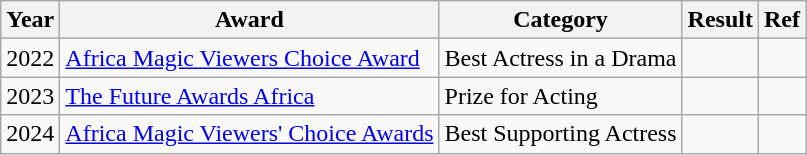<table class="wikitable">
<tr>
<th>Year</th>
<th>Award</th>
<th>Category</th>
<th>Result</th>
<th>Ref</th>
</tr>
<tr>
<td>2022</td>
<td><a href='#'>Africa Magic Viewers Choice Award</a></td>
<td>Best Actress in a Drama</td>
<td></td>
<td></td>
</tr>
<tr>
<td>2023</td>
<td><a href='#'>The Future Awards Africa</a></td>
<td>Prize for Acting</td>
<td></td>
<td></td>
</tr>
<tr>
<td>2024</td>
<td><a href='#'>Africa Magic Viewers' Choice Awards</a></td>
<td>Best Supporting Actress</td>
<td></td>
<td></td>
</tr>
</table>
